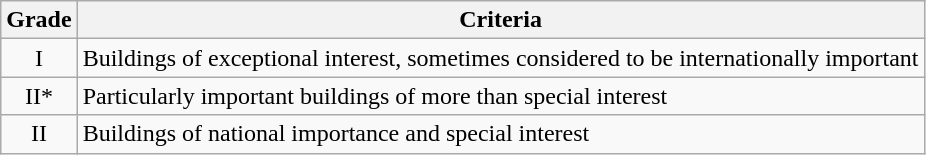<table class="wikitable">
<tr>
<th>Grade</th>
<th>Criteria</th>
</tr>
<tr>
<td align="center" >I</td>
<td>Buildings of exceptional interest, sometimes considered to be internationally important</td>
</tr>
<tr>
<td align="center" >II*</td>
<td>Particularly important buildings of more than special interest</td>
</tr>
<tr>
<td align="center" >II</td>
<td>Buildings of national importance and special interest</td>
</tr>
</table>
